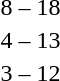<table style="text-align:center">
<tr>
<th width=200></th>
<th width=100></th>
<th width=200></th>
</tr>
<tr>
<td align=right></td>
<td>8 – 18</td>
<td align=left><strong></strong></td>
</tr>
<tr>
<td align=right></td>
<td>4 – 13</td>
<td align=left><strong></strong></td>
</tr>
<tr>
<td align=right></td>
<td>3 – 12</td>
<td align=left><strong></strong></td>
</tr>
</table>
